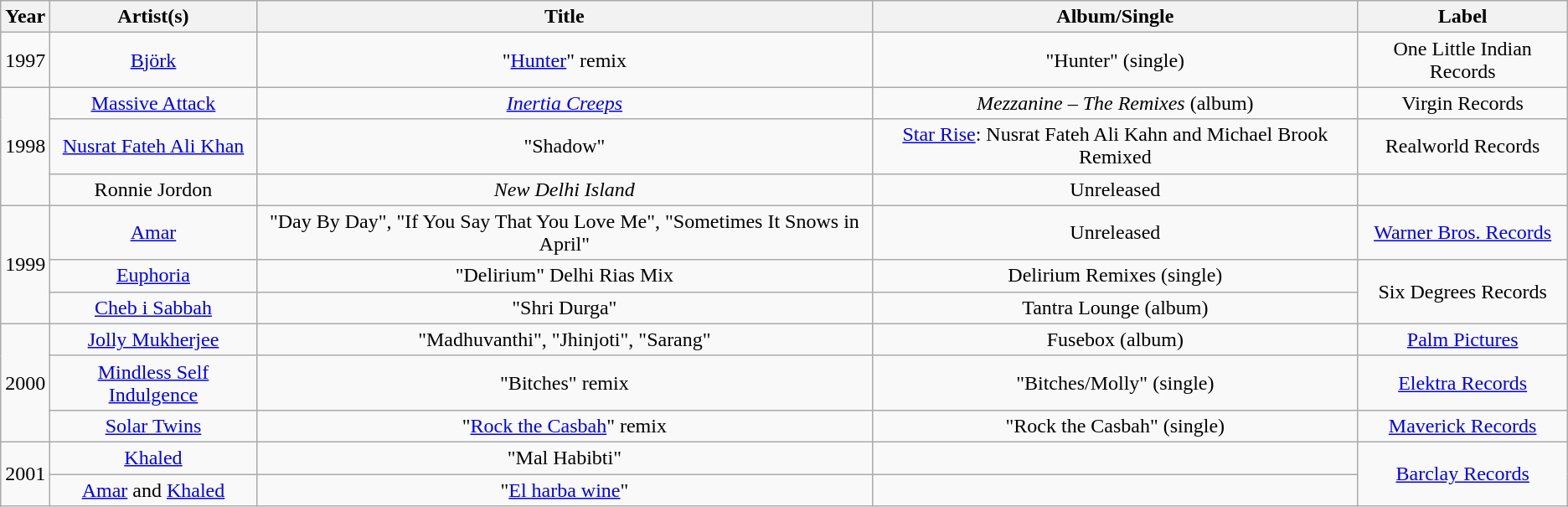<table class="wikitable plainrowheaders" style="text-align:center;">
<tr>
<th>Year</th>
<th>Artist(s)</th>
<th>Title</th>
<th>Album/Single</th>
<th>Label</th>
</tr>
<tr>
<td rowspan="1">1997</td>
<td><a href='#'>Björk</a></td>
<td>"<a href='#'>Hunter</a>" remix</td>
<td>"Hunter" (single)</td>
<td>One Little Indian Records</td>
</tr>
<tr>
<td rowspan="3">1998</td>
<td><a href='#'>Massive Attack</a></td>
<td><em><a href='#'>Inertia Creeps</a></em></td>
<td><em>Mezzanine – The Remixes</em> (album)</td>
<td>Virgin Records</td>
</tr>
<tr>
<td><a href='#'>Nusrat Fateh Ali Khan</a></td>
<td>"Shadow"</td>
<td><a href='#'>Star Rise</a>: Nusrat Fateh Ali Kahn and Michael Brook Remixed</td>
<td>Realworld Records</td>
</tr>
<tr>
<td>Ronnie Jordon</td>
<td><em>New Delhi Island</em></td>
<td>Unreleased</td>
</tr>
<tr>
<td rowspan="3">1999</td>
<td><a href='#'>Amar</a></td>
<td>"Day By Day", "If You Say That You Love Me", "Sometimes It Snows in April"</td>
<td>Unreleased</td>
<td><a href='#'>Warner Bros. Records</a></td>
</tr>
<tr>
<td><a href='#'>Euphoria</a></td>
<td>"Delirium" Delhi Rias Mix</td>
<td>Delirium Remixes (single)</td>
<td rowspan="2">Six Degrees Records</td>
</tr>
<tr>
<td><a href='#'>Cheb i Sabbah</a></td>
<td>"Shri Durga"</td>
<td>Tantra Lounge (album)</td>
</tr>
<tr>
<td rowspan="3">2000</td>
<td><a href='#'>Jolly Mukherjee</a></td>
<td>"Madhuvanthi", "Jhinjoti", "Sarang"</td>
<td>Fusebox (album)</td>
<td><a href='#'>Palm Pictures</a></td>
</tr>
<tr>
<td><a href='#'>Mindless Self Indulgence</a></td>
<td>"Bitches" remix</td>
<td>"Bitches/Molly" (single)</td>
<td><a href='#'>Elektra Records</a></td>
</tr>
<tr>
<td><a href='#'>Solar Twins</a></td>
<td>"<a href='#'>Rock the Casbah</a>" remix</td>
<td>"Rock the Casbah" (single)</td>
<td><a href='#'>Maverick Records</a></td>
</tr>
<tr>
<td rowspan="2">2001</td>
<td><a href='#'>Khaled</a></td>
<td>"Mal Habibti"</td>
<td></td>
<td rowspan="2"><a href='#'>Barclay Records</a></td>
</tr>
<tr>
<td><a href='#'>Amar</a> and <a href='#'>Khaled</a></td>
<td>"<a href='#'>El harba wine</a>"</td>
<td></td>
</tr>
</table>
